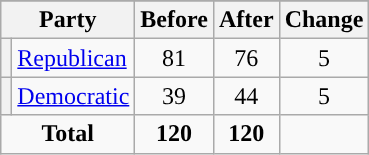<table class="wikitable" style="text-align:center;">
<tr>
</tr>
<tr>
<th colspan=2>Party</th>
<th>Before</th>
<th>After</th>
<th>Change</th>
</tr>
<tr>
<th style="background-color:"></th>
<td style="text-align:left;"><a href='#'>Republican</a></td>
<td>81</td>
<td>76</td>
<td> 5</td>
</tr>
<tr>
<th style="background-color:"></th>
<td style="text-align:left;"><a href='#'>Democratic</a></td>
<td>39</td>
<td>44</td>
<td> 5</td>
</tr>
<tr>
<td colspan=2><strong>Total</strong></td>
<td><strong>120</strong></td>
<td><strong>120</strong></td>
<td></td>
</tr>
</table>
